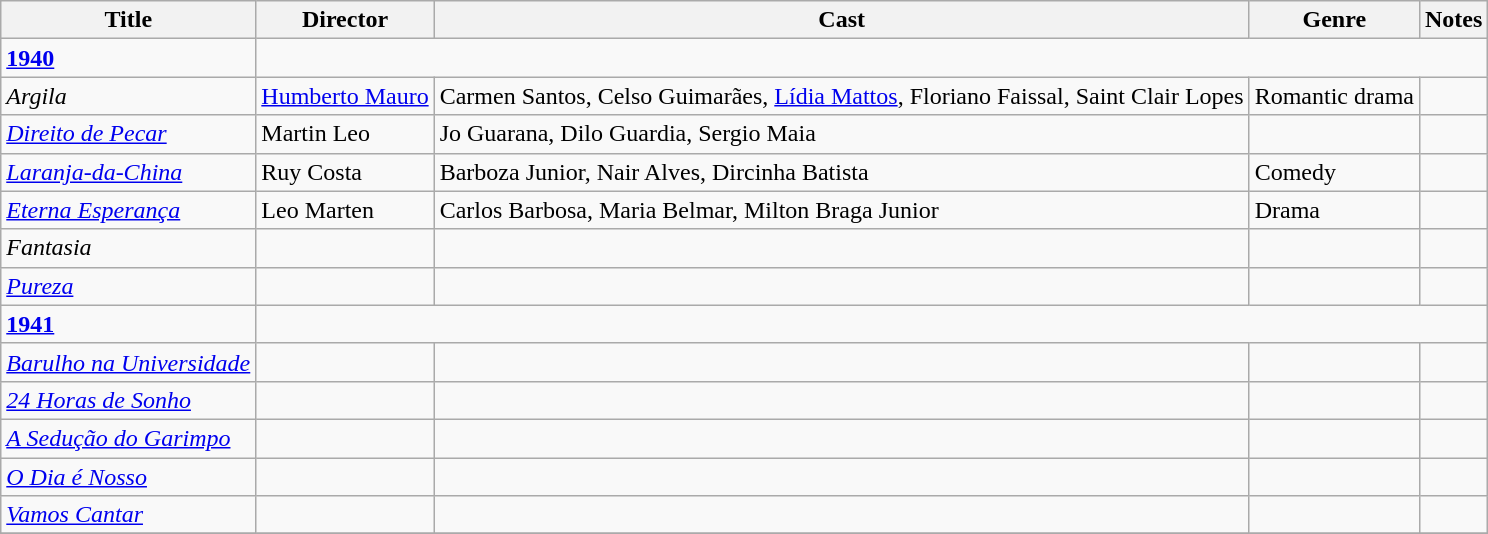<table class="wikitable">
<tr>
<th>Title</th>
<th>Director</th>
<th>Cast</th>
<th>Genre</th>
<th>Notes</th>
</tr>
<tr>
<td><strong><a href='#'>1940</a></strong></td>
</tr>
<tr>
<td><em>Argila</em></td>
<td><a href='#'>Humberto Mauro</a></td>
<td>Carmen Santos, Celso Guimarães, <a href='#'>Lídia Mattos</a>, Floriano Faissal, Saint Clair Lopes</td>
<td>Romantic drama</td>
<td></td>
</tr>
<tr>
<td><em><a href='#'>Direito de Pecar</a></em></td>
<td>Martin Leo</td>
<td>Jo Guarana, Dilo Guardia, Sergio Maia</td>
<td></td>
<td></td>
</tr>
<tr>
<td><em><a href='#'>Laranja-da-China</a></em></td>
<td>Ruy Costa</td>
<td>Barboza Junior, Nair Alves, Dircinha Batista</td>
<td>Comedy</td>
<td></td>
</tr>
<tr>
<td><em><a href='#'>Eterna Esperança</a></em></td>
<td>Leo Marten</td>
<td>Carlos Barbosa, Maria Belmar, Milton Braga Junior</td>
<td>Drama</td>
<td></td>
</tr>
<tr>
<td><em>Fantasia</em></td>
<td></td>
<td></td>
<td></td>
<td></td>
</tr>
<tr>
<td><em><a href='#'>Pureza</a></em></td>
<td></td>
<td></td>
<td></td>
<td></td>
</tr>
<tr>
<td><strong><a href='#'>1941</a></strong></td>
</tr>
<tr>
<td><em><a href='#'>Barulho na Universidade</a></em></td>
<td></td>
<td></td>
<td></td>
<td></td>
</tr>
<tr>
<td><em><a href='#'>24 Horas de Sonho</a></em></td>
<td></td>
<td></td>
<td></td>
<td></td>
</tr>
<tr>
<td><em><a href='#'>A Sedução do Garimpo</a></em></td>
<td></td>
<td></td>
<td></td>
<td></td>
</tr>
<tr>
<td><em><a href='#'>O Dia é Nosso</a></em></td>
<td></td>
<td></td>
<td></td>
<td></td>
</tr>
<tr>
<td><em><a href='#'>Vamos Cantar</a></em></td>
<td></td>
<td></td>
<td></td>
<td></td>
</tr>
<tr>
</tr>
</table>
